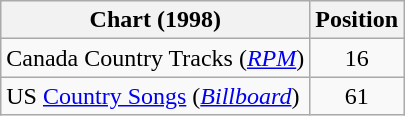<table class="wikitable sortable">
<tr>
<th scope="col">Chart (1998)</th>
<th scope="col">Position</th>
</tr>
<tr>
<td>Canada Country Tracks (<em><a href='#'>RPM</a></em>)</td>
<td align="center">16</td>
</tr>
<tr>
<td>US <a href='#'>Country Songs</a> (<em><a href='#'>Billboard</a></em>)</td>
<td align="center">61</td>
</tr>
</table>
